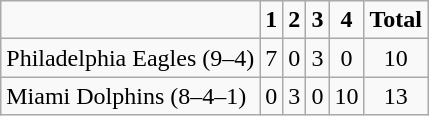<table class="wikitable" style="text-align:center">
<tr>
<td></td>
<td><strong>1</strong></td>
<td><strong>2</strong></td>
<td><strong>3</strong></td>
<td><strong>4</strong></td>
<td><strong>Total</strong></td>
</tr>
<tr>
<td align="left">Philadelphia Eagles (9–4)</td>
<td>7</td>
<td>0</td>
<td>3</td>
<td>0</td>
<td>10</td>
</tr>
<tr>
<td align="left">Miami Dolphins (8–4–1)</td>
<td>0</td>
<td>3</td>
<td>0</td>
<td>10</td>
<td>13</td>
</tr>
</table>
